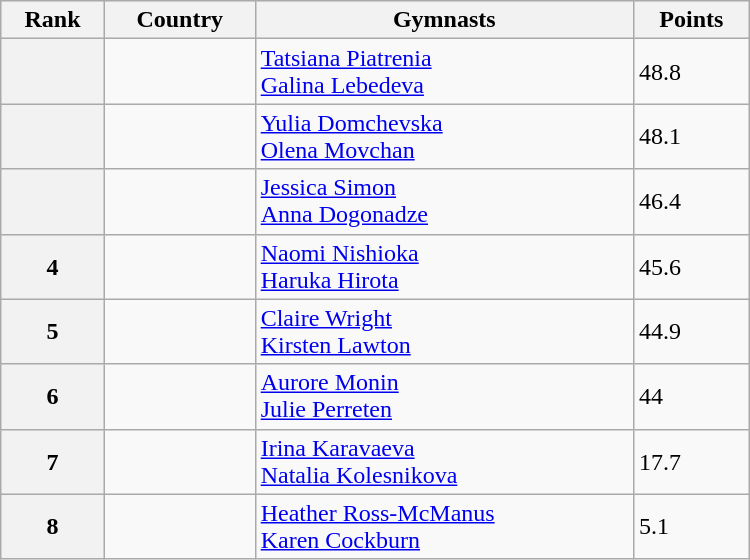<table class="wikitable" width=500>
<tr bgcolor="#efefef">
<th>Rank</th>
<th>Country</th>
<th>Gymnasts</th>
<th>Points</th>
</tr>
<tr>
<th></th>
<td></td>
<td><a href='#'>Tatsiana Piatrenia</a><br><a href='#'>Galina Lebedeva</a></td>
<td>48.8</td>
</tr>
<tr>
<th></th>
<td></td>
<td><a href='#'>Yulia Domchevska</a><br><a href='#'>Olena Movchan</a></td>
<td>48.1</td>
</tr>
<tr>
<th></th>
<td></td>
<td><a href='#'>Jessica Simon</a><br><a href='#'>Anna Dogonadze</a></td>
<td>46.4</td>
</tr>
<tr>
<th>4</th>
<td></td>
<td><a href='#'>Naomi Nishioka</a><br><a href='#'>Haruka Hirota</a></td>
<td>45.6</td>
</tr>
<tr>
<th>5</th>
<td></td>
<td><a href='#'>Claire Wright</a><br><a href='#'>Kirsten Lawton</a></td>
<td>44.9</td>
</tr>
<tr>
<th>6</th>
<td></td>
<td><a href='#'>Aurore Monin</a><br> <a href='#'>Julie Perreten</a></td>
<td>44</td>
</tr>
<tr>
<th>7</th>
<td></td>
<td><a href='#'>Irina Karavaeva</a><br><a href='#'>Natalia Kolesnikova</a></td>
<td>17.7</td>
</tr>
<tr>
<th>8</th>
<td></td>
<td><a href='#'>Heather Ross-McManus</a><br><a href='#'>Karen Cockburn</a></td>
<td>5.1</td>
</tr>
</table>
